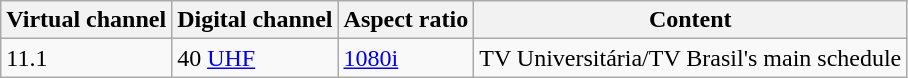<table class = "wikitable">
<tr>
<th>Virtual channel</th>
<th>Digital channel</th>
<th>Aspect ratio</th>
<th>Content</th>
</tr>
<tr>
<td>11.1</td>
<td>40 <a href='#'>UHF</a></td>
<td><a href='#'>1080i</a></td>
<td>TV Universitária/TV Brasil's main schedule</td>
</tr>
</table>
